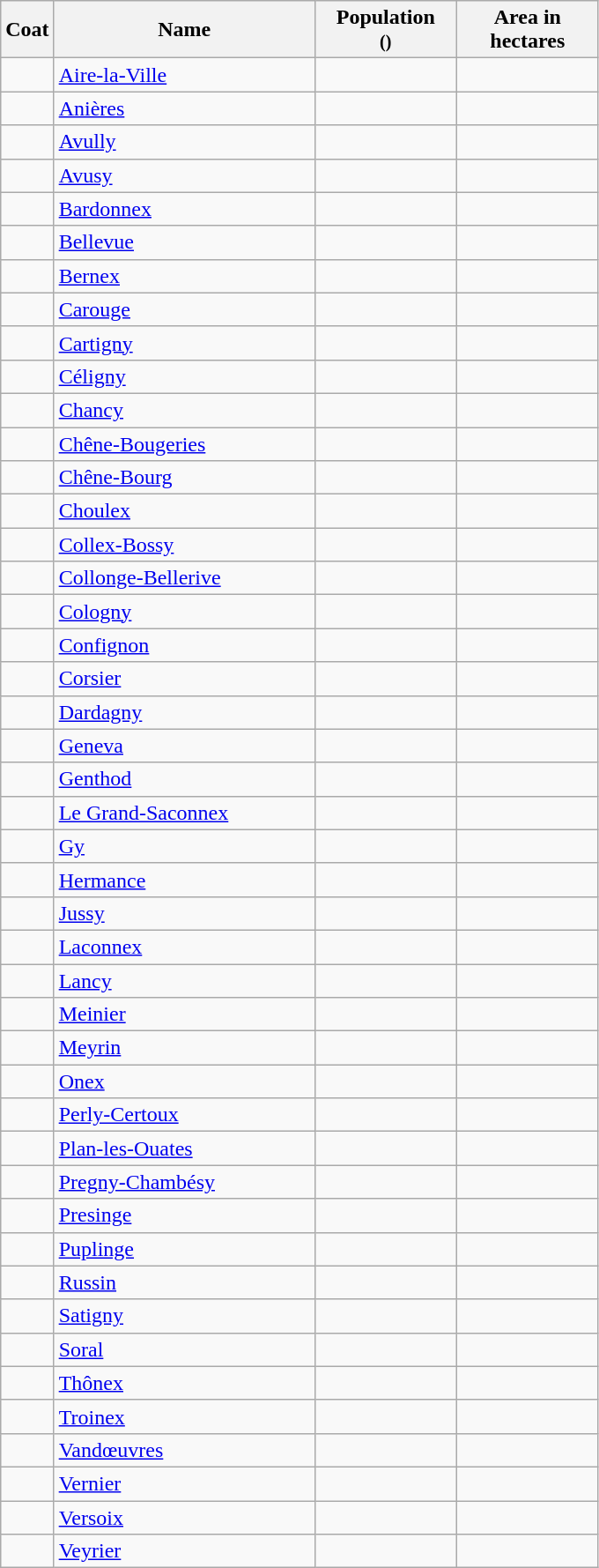<table class="wikitable sortable">
<tr>
<th>Coat</th>
<th width="190">Name</th>
<th width="100">Population<br><small>()</small></th>
<th width="100">Area in hectares</th>
</tr>
<tr>
<td align="center"></td>
<td><a href='#'>Aire-la-Ville</a></td>
<td align="center"></td>
<td align="center"></td>
</tr>
<tr>
<td align="center"></td>
<td><a href='#'>Anières</a></td>
<td align="center"></td>
<td align="center"></td>
</tr>
<tr>
<td align="center"></td>
<td><a href='#'>Avully</a></td>
<td align="center"></td>
<td align="center"></td>
</tr>
<tr>
<td align="center"></td>
<td><a href='#'>Avusy</a></td>
<td align="center"></td>
<td align="center"></td>
</tr>
<tr>
<td align="center"></td>
<td><a href='#'>Bardonnex</a></td>
<td align="center"></td>
<td align="center"></td>
</tr>
<tr>
<td align="center"></td>
<td><a href='#'>Bellevue</a></td>
<td align="center"></td>
<td align="center"></td>
</tr>
<tr>
<td align="center"></td>
<td><a href='#'>Bernex</a></td>
<td align="center"></td>
<td align="center"></td>
</tr>
<tr>
<td align="center"></td>
<td><a href='#'>Carouge</a></td>
<td align="center"></td>
<td align="center"></td>
</tr>
<tr>
<td align="center"></td>
<td><a href='#'>Cartigny</a></td>
<td align="center"></td>
<td align="center"></td>
</tr>
<tr>
<td align="center"></td>
<td><a href='#'>Céligny</a></td>
<td align="center"></td>
<td align="center"></td>
</tr>
<tr>
<td align="center"></td>
<td><a href='#'>Chancy</a></td>
<td align="center"></td>
<td align="center"></td>
</tr>
<tr>
<td align="center"></td>
<td><a href='#'>Chêne-Bougeries</a></td>
<td align="center"></td>
<td align="center"></td>
</tr>
<tr>
<td align="center"></td>
<td><a href='#'>Chêne-Bourg</a></td>
<td align="center"></td>
<td align="center"></td>
</tr>
<tr>
<td align="center"></td>
<td><a href='#'>Choulex</a></td>
<td align="center"></td>
<td align="center"></td>
</tr>
<tr>
<td align="center"></td>
<td><a href='#'>Collex-Bossy</a></td>
<td align="center"></td>
<td align="center"></td>
</tr>
<tr>
<td align="center"></td>
<td><a href='#'>Collonge-Bellerive</a></td>
<td align="center"></td>
<td align="center"></td>
</tr>
<tr>
<td align="center"></td>
<td><a href='#'>Cologny</a></td>
<td align="center"></td>
<td align="center"></td>
</tr>
<tr>
<td align="center"></td>
<td><a href='#'>Confignon</a></td>
<td align="center"></td>
<td align="center"></td>
</tr>
<tr>
<td align="center"></td>
<td><a href='#'>Corsier</a></td>
<td align="center"></td>
<td align="center"></td>
</tr>
<tr>
<td align="center"></td>
<td><a href='#'>Dardagny</a></td>
<td align="center"></td>
<td align="center"></td>
</tr>
<tr>
<td align="center"></td>
<td><a href='#'>Geneva</a></td>
<td align="center"></td>
<td align="center"></td>
</tr>
<tr>
<td align="center"></td>
<td><a href='#'>Genthod</a></td>
<td align="center"></td>
<td align="center"></td>
</tr>
<tr>
<td align="center"></td>
<td><a href='#'>Le Grand-Saconnex</a></td>
<td align="center"></td>
<td align="center"></td>
</tr>
<tr>
<td align="center"></td>
<td><a href='#'>Gy</a></td>
<td align="center"></td>
<td align="center"></td>
</tr>
<tr>
<td align="center"></td>
<td><a href='#'>Hermance</a></td>
<td align="center"></td>
<td align="center"></td>
</tr>
<tr>
<td align="center"></td>
<td><a href='#'>Jussy</a></td>
<td align="center"></td>
<td align="center"></td>
</tr>
<tr>
<td align="center"></td>
<td><a href='#'>Laconnex</a></td>
<td align="center"></td>
<td align="center"></td>
</tr>
<tr>
<td align="center"></td>
<td><a href='#'>Lancy</a></td>
<td align="center"></td>
<td align="center"></td>
</tr>
<tr>
<td align="center"></td>
<td><a href='#'>Meinier</a></td>
<td align="center"></td>
<td align="center"></td>
</tr>
<tr>
<td align="center"></td>
<td><a href='#'>Meyrin</a></td>
<td align="center"></td>
<td align="center"></td>
</tr>
<tr>
<td align="center"></td>
<td><a href='#'>Onex</a></td>
<td align="center"></td>
<td align="center"></td>
</tr>
<tr>
<td align="center"></td>
<td><a href='#'>Perly-Certoux</a></td>
<td align="center"></td>
<td align="center"></td>
</tr>
<tr>
<td align="center"></td>
<td><a href='#'>Plan-les-Ouates</a></td>
<td align="center"></td>
<td align="center"></td>
</tr>
<tr>
<td align="center"></td>
<td><a href='#'>Pregny-Chambésy</a></td>
<td align="center"></td>
<td align="center"></td>
</tr>
<tr>
<td align="center"></td>
<td><a href='#'>Presinge</a></td>
<td align="center"></td>
<td align="center"></td>
</tr>
<tr>
<td align="center"></td>
<td><a href='#'>Puplinge</a></td>
<td align="center"></td>
<td align="center"></td>
</tr>
<tr>
<td align="center"></td>
<td><a href='#'>Russin</a></td>
<td align="center"></td>
<td align="center"></td>
</tr>
<tr>
<td align="center"></td>
<td><a href='#'>Satigny</a></td>
<td align="center"></td>
<td align="center"></td>
</tr>
<tr>
<td align="center"></td>
<td><a href='#'>Soral</a></td>
<td align="center"></td>
<td align="center"></td>
</tr>
<tr>
<td align="center"></td>
<td><a href='#'>Thônex</a></td>
<td align="center"></td>
<td align="center"></td>
</tr>
<tr>
<td align="center"></td>
<td><a href='#'>Troinex</a></td>
<td align="center"></td>
<td align="center"></td>
</tr>
<tr>
<td align="center"></td>
<td><a href='#'>Vandœuvres</a></td>
<td align="center"></td>
<td align="center"></td>
</tr>
<tr>
<td align="center"></td>
<td><a href='#'>Vernier</a></td>
<td align="center"></td>
<td align="center"></td>
</tr>
<tr>
<td align="center"></td>
<td><a href='#'>Versoix</a></td>
<td align="center"></td>
<td align="center"></td>
</tr>
<tr>
<td align="center"></td>
<td><a href='#'>Veyrier</a></td>
<td align="center"></td>
<td align="center"></td>
</tr>
</table>
